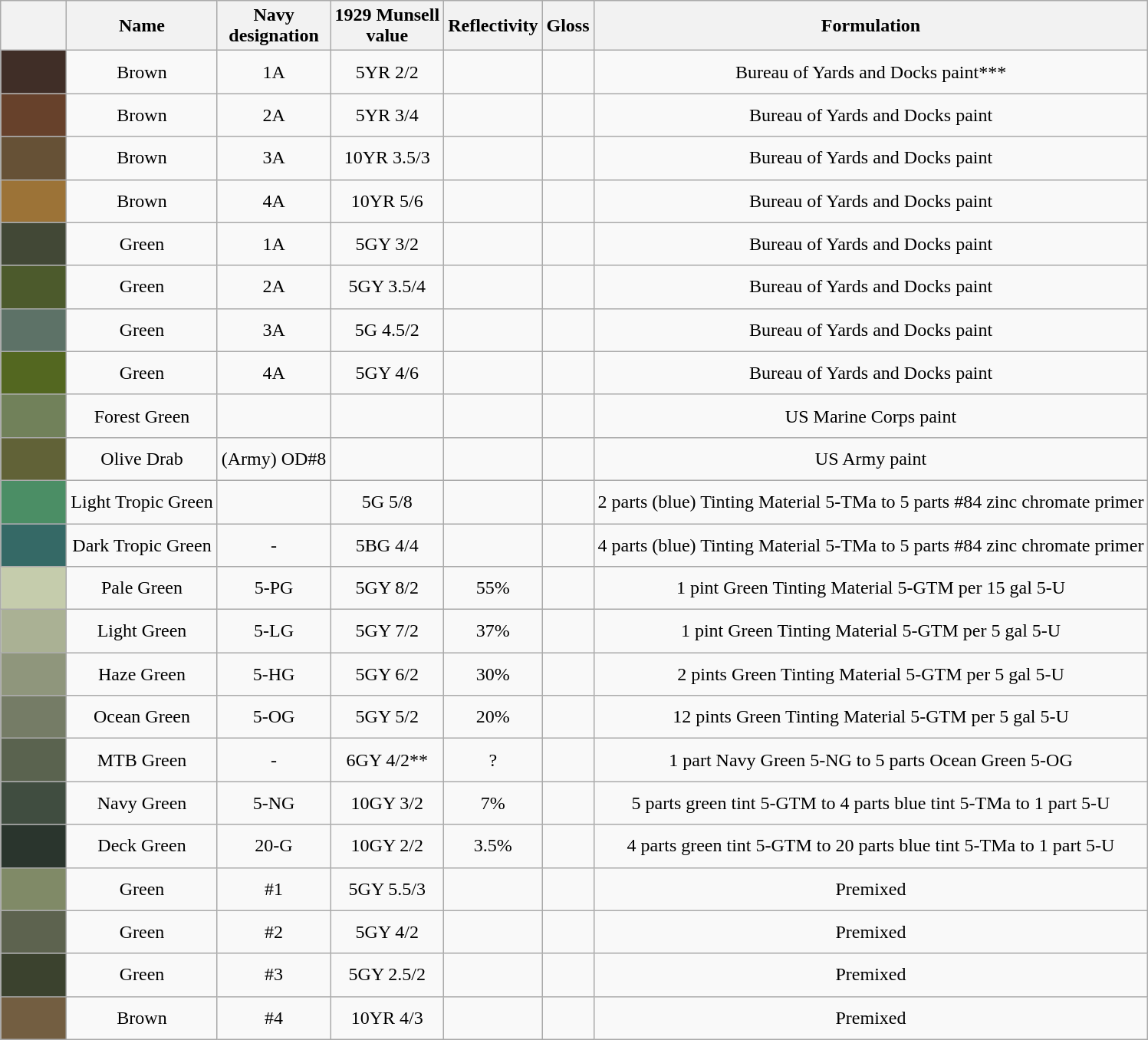<table class="wikitable" style="text-align:center;">
<tr>
<th></th>
<th>Name</th>
<th>Navy<br>designation</th>
<th>1929 Munsell<br>value</th>
<th>Reflectivity</th>
<th>Gloss</th>
<th>Formulation</th>
</tr>
<tr>
<td Style="height:30px; width:50px; background:#402e27;"></td>
<td>Brown</td>
<td>1A</td>
<td>5YR 2/2</td>
<td></td>
<td></td>
<td>Bureau of Yards and Docks paint***</td>
</tr>
<tr>
<td Style="height:30px; width:50px; background:#67412b;"></td>
<td>Brown</td>
<td>2A</td>
<td>5YR 3/4</td>
<td></td>
<td></td>
<td>Bureau of Yards and Docks paint</td>
</tr>
<tr>
<td Style="height:30px; width:50px; background:#665136;"></td>
<td>Brown</td>
<td>3A</td>
<td>10YR 3.5/3</td>
<td></td>
<td></td>
<td>Bureau of Yards and Docks paint</td>
</tr>
<tr>
<td Style="height:30px; width:50px; background:#9C7337;"></td>
<td>Brown</td>
<td>4A</td>
<td>10YR 5/6</td>
<td></td>
<td></td>
<td>Bureau of Yards and Docks paint</td>
</tr>
<tr>
<td Style="height:30px; width:50px; background:#424836;"></td>
<td>Green</td>
<td>1A</td>
<td>5GY 3/2</td>
<td></td>
<td></td>
<td>Bureau of Yards and Docks paint</td>
</tr>
<tr>
<td Style="height:30px; width:50px; background:#4c5a2c;"></td>
<td>Green</td>
<td>2A</td>
<td>5GY 3.5/4</td>
<td></td>
<td></td>
<td>Bureau of Yards and Docks paint</td>
</tr>
<tr>
<td Style="height:30px; width:50px; background:#5d7267;"></td>
<td>Green</td>
<td>3A</td>
<td>5G 4.5/2</td>
<td></td>
<td></td>
<td>Bureau of Yards and Docks paint</td>
</tr>
<tr>
<td Style="height:30px; width:50px; background:#536720;"></td>
<td>Green</td>
<td>4A</td>
<td>5GY 4/6</td>
<td></td>
<td></td>
<td>Bureau of Yards and Docks paint</td>
</tr>
<tr>
<td Style="height:30px; width:50px; background:#71815a;"></td>
<td>Forest Green</td>
<td></td>
<td></td>
<td></td>
<td></td>
<td>US Marine Corps paint</td>
</tr>
<tr>
<td Style="height:30px; width:50px; background:#616237;"></td>
<td>Olive Drab</td>
<td>(Army) OD#8</td>
<td></td>
<td></td>
<td></td>
<td>US Army paint</td>
</tr>
<tr>
<td Style="height:30px; width:50px; background:#4B8E65;"></td>
<td>Light Tropic Green</td>
<td></td>
<td>5G 5/8</td>
<td></td>
<td></td>
<td>2 parts (blue) Tinting Material 5-TMa to 5 parts #84 zinc chromate primer</td>
</tr>
<tr>
<td Style="height:30px; width:50px; background:#356966;"></td>
<td>Dark Tropic Green</td>
<td>-</td>
<td>5BG 4/4</td>
<td></td>
<td></td>
<td>4 parts (blue) Tinting Material 5-TMa to 5 parts #84 zinc chromate primer</td>
</tr>
<tr>
<td Style="height:30px; width:50px; background:#c5ccac;"></td>
<td>Pale Green</td>
<td>5-PG</td>
<td>5GY 8/2</td>
<td>55%</td>
<td></td>
<td>1 pint Green Tinting Material 5-GTM per 15 gal 5-U</td>
</tr>
<tr>
<td Style="height:30px; width:50px; background:#AAB194;"></td>
<td>Light Green</td>
<td>5-LG</td>
<td>5GY 7/2</td>
<td>37%</td>
<td></td>
<td>1 pint Green Tinting Material 5-GTM per 5 gal 5-U</td>
</tr>
<tr>
<td Style="height:30px; width:50px; background:#8f967c;"></td>
<td>Haze Green</td>
<td>5-HG</td>
<td>5GY 6/2</td>
<td>30%</td>
<td></td>
<td>2 pints Green Tinting Material 5-GTM per 5 gal 5-U</td>
</tr>
<tr>
<td Style="height:30px; width:50px; background:#757c66;"></td>
<td>Ocean Green</td>
<td>5-OG</td>
<td>5GY 5/2</td>
<td>20%</td>
<td></td>
<td>12 pints Green Tinting Material 5-GTM per 5 gal 5-U</td>
</tr>
<tr>
<td Style="height:30px; width:50px; background:#5A634F;"></td>
<td>MTB Green</td>
<td>-</td>
<td>6GY 4/2**</td>
<td>?</td>
<td></td>
<td>1 part Navy Green 5-NG to 5 parts Ocean Green 5-OG</td>
</tr>
<tr>
<td Style="height:30px; width:50px; background:#404D40;"></td>
<td>Navy Green</td>
<td>5-NG</td>
<td>10GY 3/2</td>
<td>7%</td>
<td></td>
<td>5 parts green tint 5-GTM to 4 parts blue tint 5-TMa to 1 part 5-U</td>
</tr>
<tr>
<td Style="height:30px; width:50px; background:#2A352D;"></td>
<td>Deck Green</td>
<td>20-G</td>
<td>10GY 2/2</td>
<td>3.5%</td>
<td></td>
<td>4 parts green tint 5-GTM to 20 parts blue tint 5-TMa to 1 part 5-U</td>
</tr>
<tr>
<td Style="height:30px; width:50px; background:#808a67;"></td>
<td>Green</td>
<td>#1</td>
<td>5GY 5.5/3</td>
<td></td>
<td></td>
<td>Premixed</td>
</tr>
<tr>
<td Style="height:30px; width:50px; background:#5d634f;"></td>
<td>Green</td>
<td>#2</td>
<td>5GY 4/2</td>
<td></td>
<td></td>
<td>Premixed</td>
</tr>
<tr>
<td Style="height:30px; width:50px; background:#3b422e;"></td>
<td>Green</td>
<td>#3</td>
<td>5GY 2.5/2</td>
<td></td>
<td></td>
<td>Premixed</td>
</tr>
<tr>
<td Style="height:30px; width:50px; background:#735e41;"></td>
<td>Brown</td>
<td>#4</td>
<td>10YR 4/3</td>
<td></td>
<td></td>
<td>Premixed</td>
</tr>
</table>
